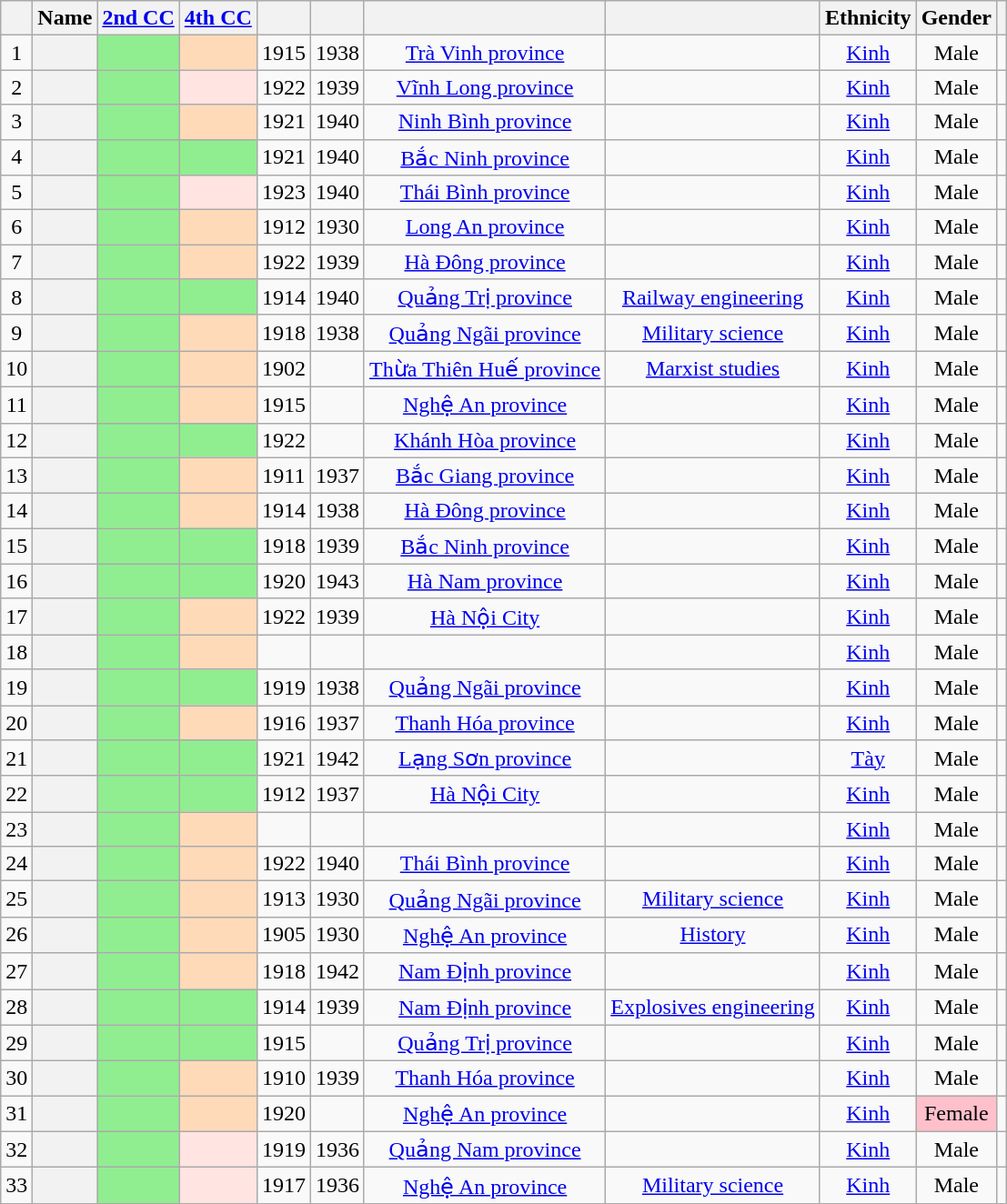<table class="wikitable sortable" style=text-align:center>
<tr>
<th scope="col"></th>
<th scope="col">Name</th>
<th scope="col"><a href='#'>2nd CC</a></th>
<th scope="col"><a href='#'>4th CC</a></th>
<th scope="col"></th>
<th scope="col"></th>
<th scope="col"></th>
<th scope="col"></th>
<th scope="col">Ethnicity</th>
<th scope="col">Gender</th>
<th scope="col" class="unsortable"></th>
</tr>
<tr>
<td>1</td>
<th align="center" scope="row" style="font-weight:normal;"></th>
<td bgcolor = LightGreen></td>
<td bgcolor = PeachPuff></td>
<td>1915</td>
<td>1938</td>
<td><a href='#'>Trà Vinh province</a></td>
<td></td>
<td><a href='#'>Kinh</a></td>
<td>Male</td>
<td></td>
</tr>
<tr>
<td>2</td>
<th align="center" scope="row" style="font-weight:normal;"></th>
<td bgcolor = LightGreen></td>
<td bgcolor = MistyRose></td>
<td>1922</td>
<td>1939</td>
<td><a href='#'>Vĩnh Long province</a></td>
<td></td>
<td><a href='#'>Kinh</a></td>
<td>Male</td>
<td></td>
</tr>
<tr>
<td>3</td>
<th align="center" scope="row" style="font-weight:normal;"></th>
<td bgcolor = LightGreen></td>
<td bgcolor = PeachPuff></td>
<td>1921</td>
<td>1940</td>
<td><a href='#'>Ninh Bình province</a></td>
<td></td>
<td><a href='#'>Kinh</a></td>
<td>Male</td>
<td></td>
</tr>
<tr>
<td>4</td>
<th align="center" scope="row" style="font-weight:normal;"></th>
<td bgcolor = LightGreen></td>
<td bgcolor = LightGreen></td>
<td>1921</td>
<td>1940</td>
<td><a href='#'>Bắc Ninh province</a></td>
<td></td>
<td><a href='#'>Kinh</a></td>
<td>Male</td>
<td></td>
</tr>
<tr>
<td>5</td>
<th align="center" scope="row" style="font-weight:normal;"></th>
<td bgcolor = LightGreen></td>
<td bgcolor = MistyRose></td>
<td>1923</td>
<td>1940</td>
<td><a href='#'>Thái Bình province</a></td>
<td></td>
<td><a href='#'>Kinh</a></td>
<td>Male</td>
<td></td>
</tr>
<tr>
<td>6</td>
<th align="center" scope="row" style="font-weight:normal;"></th>
<td bgcolor = LightGreen></td>
<td bgcolor = PeachPuff></td>
<td>1912</td>
<td>1930</td>
<td><a href='#'>Long An province</a></td>
<td></td>
<td><a href='#'>Kinh</a></td>
<td>Male</td>
<td></td>
</tr>
<tr>
<td>7</td>
<th align="center" scope="row" style="font-weight:normal;"></th>
<td bgcolor = LightGreen></td>
<td bgcolor = PeachPuff></td>
<td>1922</td>
<td>1939</td>
<td><a href='#'>Hà Đông province</a></td>
<td></td>
<td><a href='#'>Kinh</a></td>
<td>Male</td>
<td></td>
</tr>
<tr>
<td>8</td>
<th align="center" scope="row" style="font-weight:normal;"></th>
<td bgcolor = LightGreen></td>
<td bgcolor = LightGreen></td>
<td>1914</td>
<td>1940</td>
<td><a href='#'>Quảng Trị province</a></td>
<td><a href='#'>Railway engineering</a></td>
<td><a href='#'>Kinh</a></td>
<td>Male</td>
<td></td>
</tr>
<tr>
<td>9</td>
<th align="center" scope="row" style="font-weight:normal;"></th>
<td bgcolor = LightGreen></td>
<td bgcolor = PeachPuff></td>
<td>1918</td>
<td>1938</td>
<td><a href='#'>Quảng Ngãi province</a></td>
<td><a href='#'>Military science</a></td>
<td><a href='#'>Kinh</a></td>
<td>Male</td>
<td></td>
</tr>
<tr>
<td>10</td>
<th align="center" scope="row" style="font-weight:normal;"></th>
<td bgcolor = LightGreen></td>
<td bgcolor = PeachPuff></td>
<td>1902</td>
<td></td>
<td><a href='#'>Thừa Thiên Huế province</a></td>
<td><a href='#'>Marxist studies</a></td>
<td><a href='#'>Kinh</a></td>
<td>Male</td>
<td></td>
</tr>
<tr>
<td>11</td>
<th align="center" scope="row" style="font-weight:normal;"></th>
<td bgcolor = LightGreen></td>
<td bgcolor = PeachPuff></td>
<td>1915</td>
<td></td>
<td><a href='#'>Nghệ An province</a></td>
<td></td>
<td><a href='#'>Kinh</a></td>
<td>Male</td>
<td></td>
</tr>
<tr>
<td>12</td>
<th align="center" scope="row" style="font-weight:normal;"></th>
<td bgcolor = LightGreen></td>
<td bgcolor = LightGreen></td>
<td>1922</td>
<td></td>
<td><a href='#'>Khánh Hòa province</a></td>
<td></td>
<td><a href='#'>Kinh</a></td>
<td>Male</td>
<td></td>
</tr>
<tr>
<td>13</td>
<th align="center" scope="row" style="font-weight:normal;"></th>
<td bgcolor = LightGreen></td>
<td bgcolor = PeachPuff></td>
<td>1911</td>
<td>1937</td>
<td><a href='#'>Bắc Giang province</a></td>
<td></td>
<td><a href='#'>Kinh</a></td>
<td>Male</td>
<td></td>
</tr>
<tr>
<td>14</td>
<th align="center" scope="row" style="font-weight:normal;"></th>
<td bgcolor = LightGreen></td>
<td bgcolor = PeachPuff></td>
<td>1914</td>
<td>1938</td>
<td><a href='#'>Hà Đông province</a></td>
<td></td>
<td><a href='#'>Kinh</a></td>
<td>Male</td>
<td></td>
</tr>
<tr>
<td>15</td>
<th align="center" scope="row" style="font-weight:normal;"></th>
<td bgcolor = LightGreen></td>
<td bgcolor = LightGreen></td>
<td>1918</td>
<td>1939</td>
<td><a href='#'>Bắc Ninh province</a></td>
<td></td>
<td><a href='#'>Kinh</a></td>
<td>Male</td>
<td></td>
</tr>
<tr>
<td>16</td>
<th align="center" scope="row" style="font-weight:normal;"></th>
<td bgcolor = LightGreen></td>
<td bgcolor = LightGreen></td>
<td>1920</td>
<td>1943</td>
<td><a href='#'>Hà Nam province</a></td>
<td></td>
<td><a href='#'>Kinh</a></td>
<td>Male</td>
<td></td>
</tr>
<tr>
<td>17</td>
<th align="center" scope="row" style="font-weight:normal;"></th>
<td bgcolor = LightGreen></td>
<td bgcolor = PeachPuff></td>
<td>1922</td>
<td>1939</td>
<td><a href='#'>Hà Nội City</a></td>
<td></td>
<td><a href='#'>Kinh</a></td>
<td>Male</td>
<td></td>
</tr>
<tr>
<td>18</td>
<th align="center" scope="row" style="font-weight:normal;"></th>
<td bgcolor = LightGreen></td>
<td bgcolor = PeachPuff></td>
<td></td>
<td></td>
<td></td>
<td></td>
<td><a href='#'>Kinh</a></td>
<td>Male</td>
<td></td>
</tr>
<tr>
<td>19</td>
<th align="center" scope="row" style="font-weight:normal;"></th>
<td bgcolor = LightGreen></td>
<td bgcolor = LightGreen></td>
<td>1919</td>
<td>1938</td>
<td><a href='#'>Quảng Ngãi province</a></td>
<td></td>
<td><a href='#'>Kinh</a></td>
<td>Male</td>
<td></td>
</tr>
<tr>
<td>20</td>
<th align="center" scope="row" style="font-weight:normal;"></th>
<td bgcolor = LightGreen></td>
<td bgcolor = PeachPuff></td>
<td>1916</td>
<td>1937</td>
<td><a href='#'>Thanh Hóa province</a></td>
<td></td>
<td><a href='#'>Kinh</a></td>
<td>Male</td>
<td></td>
</tr>
<tr>
<td>21</td>
<th align="center" scope="row" style="font-weight:normal;"></th>
<td bgcolor = LightGreen></td>
<td bgcolor = LightGreen></td>
<td>1921</td>
<td>1942</td>
<td><a href='#'>Lạng Sơn province</a></td>
<td></td>
<td><a href='#'>Tày</a></td>
<td>Male</td>
<td></td>
</tr>
<tr>
<td>22</td>
<th align="center" scope="row" style="font-weight:normal;"></th>
<td bgcolor = LightGreen></td>
<td bgcolor = LightGreen></td>
<td>1912</td>
<td>1937</td>
<td><a href='#'>Hà Nội City</a></td>
<td></td>
<td><a href='#'>Kinh</a></td>
<td>Male</td>
<td></td>
</tr>
<tr>
<td>23</td>
<th align="center" scope="row" style="font-weight:normal;"></th>
<td bgcolor = LightGreen></td>
<td bgcolor = PeachPuff></td>
<td></td>
<td></td>
<td></td>
<td></td>
<td><a href='#'>Kinh</a></td>
<td>Male</td>
<td></td>
</tr>
<tr>
<td>24</td>
<th align="center" scope="row" style="font-weight:normal;"></th>
<td bgcolor = LightGreen></td>
<td bgcolor = PeachPuff></td>
<td>1922</td>
<td>1940</td>
<td><a href='#'>Thái Bình province</a></td>
<td></td>
<td><a href='#'>Kinh</a></td>
<td>Male</td>
<td></td>
</tr>
<tr>
<td>25</td>
<th align="center" scope="row" style="font-weight:normal;"></th>
<td bgcolor = LightGreen></td>
<td bgcolor = PeachPuff></td>
<td>1913</td>
<td>1930</td>
<td><a href='#'>Quảng Ngãi province</a></td>
<td><a href='#'>Military science</a></td>
<td><a href='#'>Kinh</a></td>
<td>Male</td>
<td></td>
</tr>
<tr>
<td>26</td>
<th align="center" scope="row" style="font-weight:normal;"></th>
<td bgcolor = LightGreen></td>
<td bgcolor = PeachPuff></td>
<td>1905</td>
<td>1930</td>
<td><a href='#'>Nghệ An province</a></td>
<td><a href='#'>History</a></td>
<td><a href='#'>Kinh</a></td>
<td>Male</td>
<td></td>
</tr>
<tr>
<td>27</td>
<th align="center" scope="row" style="font-weight:normal;"></th>
<td bgcolor = LightGreen></td>
<td bgcolor = PeachPuff></td>
<td>1918</td>
<td>1942</td>
<td><a href='#'>Nam Định province</a></td>
<td></td>
<td><a href='#'>Kinh</a></td>
<td>Male</td>
<td></td>
</tr>
<tr>
<td>28</td>
<th align="center" scope="row" style="font-weight:normal;"></th>
<td bgcolor = LightGreen></td>
<td bgcolor = LightGreen></td>
<td>1914</td>
<td>1939</td>
<td><a href='#'>Nam Định province</a></td>
<td><a href='#'>Explosives engineering</a></td>
<td><a href='#'>Kinh</a></td>
<td>Male</td>
<td></td>
</tr>
<tr>
<td>29</td>
<th align="center" scope="row" style="font-weight:normal;"></th>
<td bgcolor = LightGreen></td>
<td bgcolor = LightGreen></td>
<td>1915</td>
<td></td>
<td><a href='#'>Quảng Trị province</a></td>
<td></td>
<td><a href='#'>Kinh</a></td>
<td>Male</td>
<td></td>
</tr>
<tr>
<td>30</td>
<th align="center" scope="row" style="font-weight:normal;"></th>
<td bgcolor = LightGreen></td>
<td bgcolor = PeachPuff></td>
<td>1910</td>
<td>1939</td>
<td><a href='#'>Thanh Hóa province</a></td>
<td></td>
<td><a href='#'>Kinh</a></td>
<td>Male</td>
<td></td>
</tr>
<tr>
<td>31</td>
<th align="center" scope="row" style="font-weight:normal;"></th>
<td bgcolor = LightGreen></td>
<td bgcolor = PeachPuff></td>
<td>1920</td>
<td></td>
<td><a href='#'>Nghệ An province</a></td>
<td></td>
<td><a href='#'>Kinh</a></td>
<td style="background: Pink">Female</td>
<td></td>
</tr>
<tr>
<td>32</td>
<th align="center" scope="row" style="font-weight:normal;"></th>
<td bgcolor = LightGreen></td>
<td bgcolor = MistyRose></td>
<td>1919</td>
<td>1936</td>
<td><a href='#'>Quảng Nam province</a></td>
<td></td>
<td><a href='#'>Kinh</a></td>
<td>Male</td>
<td></td>
</tr>
<tr>
<td>33</td>
<th align="center" scope="row" style="font-weight:normal;"></th>
<td bgcolor = LightGreen></td>
<td bgcolor = MistyRose></td>
<td>1917</td>
<td>1936</td>
<td><a href='#'>Nghệ An province</a></td>
<td><a href='#'>Military science</a></td>
<td><a href='#'>Kinh</a></td>
<td>Male</td>
<td></td>
</tr>
</table>
